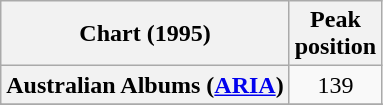<table class="wikitable sortable plainrowheaders" style="text-align:center">
<tr>
<th scope="col">Chart (1995)</th>
<th scope="col">Peak<br>position</th>
</tr>
<tr>
<th scope="row">Australian Albums (<a href='#'>ARIA</a>)</th>
<td align="center">139</td>
</tr>
<tr>
</tr>
<tr>
</tr>
<tr>
</tr>
<tr>
</tr>
<tr>
</tr>
<tr>
</tr>
<tr>
</tr>
<tr>
</tr>
</table>
